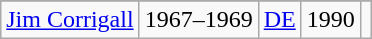<table class="wikitable" style="text-align:left;">
<tr>
</tr>
<tr>
<td><a href='#'>Jim Corrigall</a></td>
<td>1967–1969</td>
<td><a href='#'>DE</a></td>
<td>1990</td>
<td></td>
</tr>
</table>
